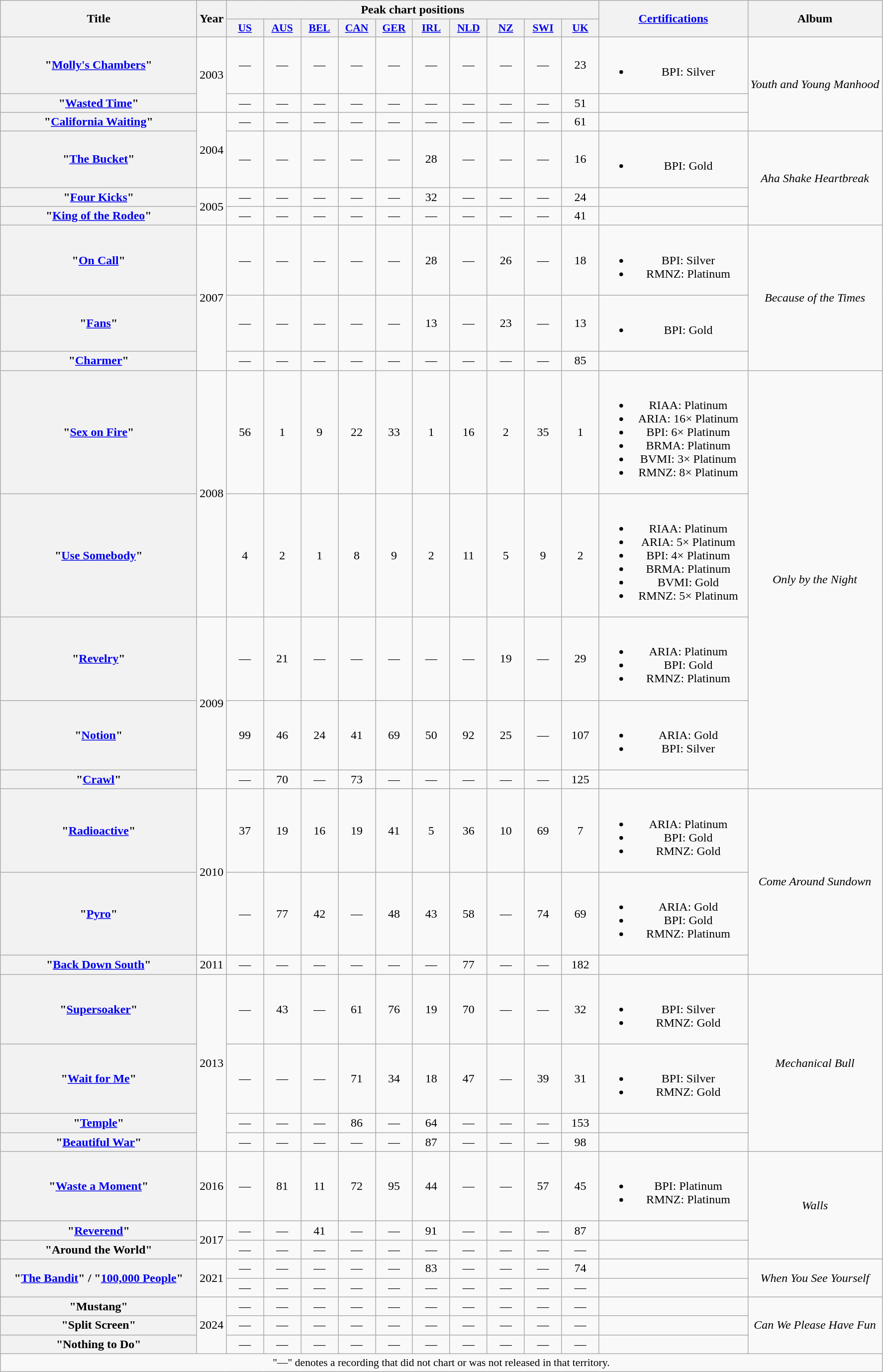<table class="wikitable plainrowheaders" style="text-align:center;" border="1">
<tr>
<th scope="col" rowspan="2" style="width:16em;">Title</th>
<th scope="col" rowspan="2">Year</th>
<th scope="col" colspan="10">Peak chart positions</th>
<th scope="col" rowspan="2" style="width:12em;"><a href='#'>Certifications</a></th>
<th scope="col" rowspan="2">Album</th>
</tr>
<tr>
<th scope="col" style="width:3em;font-size:90%;"><a href='#'>US</a><br></th>
<th scope="col" style="width:3em;font-size:90%;"><a href='#'>AUS</a><br></th>
<th scope="col" style="width:3em;font-size:90%;"><a href='#'>BEL</a><br></th>
<th scope="col" style="width:3em;font-size:90%;"><a href='#'>CAN</a><br></th>
<th scope="col" style="width:3em;font-size:90%;"><a href='#'>GER</a><br></th>
<th scope="col" style="width:3em;font-size:90%;"><a href='#'>IRL</a><br></th>
<th scope="col" style="width:3em;font-size:90%;"><a href='#'>NLD</a><br></th>
<th scope="col" style="width:3em;font-size:90%;"><a href='#'>NZ</a><br></th>
<th scope="col" style="width:3em;font-size:90%;"><a href='#'>SWI</a><br></th>
<th scope="col" style="width:3em;font-size:90%;"><a href='#'>UK</a><br></th>
</tr>
<tr>
<th scope="row">"<a href='#'>Molly's Chambers</a>"</th>
<td rowspan="2">2003</td>
<td>—</td>
<td>—</td>
<td>—</td>
<td>—</td>
<td>—</td>
<td>—</td>
<td>—</td>
<td>—</td>
<td>—</td>
<td>23</td>
<td><br><ul><li>BPI: Silver</li></ul></td>
<td rowspan="3"><em>Youth and Young Manhood</em></td>
</tr>
<tr>
<th scope="row">"<a href='#'>Wasted Time</a>"</th>
<td>—</td>
<td>—</td>
<td>—</td>
<td>—</td>
<td>—</td>
<td>—</td>
<td>—</td>
<td>—</td>
<td>—</td>
<td>51</td>
<td></td>
</tr>
<tr>
<th scope="row">"<a href='#'>California Waiting</a>"</th>
<td rowspan="2">2004</td>
<td>—</td>
<td>—</td>
<td>—</td>
<td>—</td>
<td>—</td>
<td>—</td>
<td>—</td>
<td>—</td>
<td>—</td>
<td>61</td>
<td></td>
</tr>
<tr>
<th scope="row">"<a href='#'>The Bucket</a>"</th>
<td>—</td>
<td>—</td>
<td>—</td>
<td>—</td>
<td>—</td>
<td>28</td>
<td>—</td>
<td>—</td>
<td>—</td>
<td>16</td>
<td><br><ul><li>BPI: Gold</li></ul></td>
<td rowspan="3"><em>Aha Shake Heartbreak</em></td>
</tr>
<tr>
<th scope="row">"<a href='#'>Four Kicks</a>"</th>
<td rowspan="2">2005</td>
<td>—</td>
<td>—</td>
<td>—</td>
<td>—</td>
<td>—</td>
<td>32</td>
<td>—</td>
<td>—</td>
<td>—</td>
<td>24</td>
<td></td>
</tr>
<tr>
<th scope="row">"<a href='#'>King of the Rodeo</a>"</th>
<td>—</td>
<td>—</td>
<td>—</td>
<td>—</td>
<td>—</td>
<td>—</td>
<td>—</td>
<td>—</td>
<td>—</td>
<td>41</td>
<td></td>
</tr>
<tr>
<th scope="row">"<a href='#'>On Call</a>"</th>
<td rowspan="3">2007</td>
<td>—</td>
<td>—</td>
<td>—</td>
<td>—</td>
<td>—</td>
<td>28</td>
<td>—</td>
<td>26</td>
<td>—</td>
<td>18</td>
<td><br><ul><li>BPI: Silver</li><li>RMNZ: Platinum</li></ul></td>
<td rowspan="3"><em>Because of the Times</em></td>
</tr>
<tr>
<th scope="row">"<a href='#'>Fans</a>"</th>
<td>—</td>
<td>—</td>
<td>—</td>
<td>—</td>
<td>—</td>
<td>13</td>
<td>—</td>
<td>23</td>
<td>—</td>
<td>13</td>
<td><br><ul><li>BPI: Gold</li></ul></td>
</tr>
<tr>
<th scope="row">"<a href='#'>Charmer</a>"</th>
<td>—</td>
<td>—</td>
<td>—</td>
<td>—</td>
<td>—</td>
<td>—</td>
<td>—</td>
<td>—</td>
<td>—</td>
<td>85</td>
<td></td>
</tr>
<tr>
<th scope="row">"<a href='#'>Sex on Fire</a>"</th>
<td rowspan="2">2008</td>
<td>56</td>
<td>1</td>
<td>9</td>
<td>22</td>
<td>33</td>
<td>1</td>
<td>16</td>
<td>2</td>
<td>35</td>
<td>1</td>
<td><br><ul><li>RIAA: Platinum</li><li>ARIA: 16× Platinum</li><li>BPI: 6× Platinum</li><li>BRMA: Platinum</li><li>BVMI: 3× Platinum</li><li>RMNZ: 8× Platinum</li></ul></td>
<td rowspan="5"><em>Only by the Night</em></td>
</tr>
<tr>
<th scope="row">"<a href='#'>Use Somebody</a>"</th>
<td>4</td>
<td>2</td>
<td>1</td>
<td>8</td>
<td>9</td>
<td>2</td>
<td>11</td>
<td>5</td>
<td>9</td>
<td>2</td>
<td><br><ul><li>RIAA: Platinum</li><li>ARIA: 5× Platinum</li><li>BPI: 4× Platinum</li><li>BRMA: Platinum</li><li>BVMI: Gold</li><li>RMNZ: 5× Platinum</li></ul></td>
</tr>
<tr>
<th scope="row">"<a href='#'>Revelry</a>"</th>
<td rowspan="3">2009</td>
<td>—</td>
<td>21</td>
<td>—</td>
<td>—</td>
<td>—</td>
<td>—</td>
<td>—</td>
<td>19</td>
<td>—</td>
<td>29</td>
<td><br><ul><li>ARIA: Platinum</li><li>BPI: Gold</li><li>RMNZ: Platinum</li></ul></td>
</tr>
<tr>
<th scope="row">"<a href='#'>Notion</a>"</th>
<td>99</td>
<td>46</td>
<td>24</td>
<td>41</td>
<td>69</td>
<td>50</td>
<td>92</td>
<td>25</td>
<td>—</td>
<td>107</td>
<td><br><ul><li>ARIA: Gold</li><li>BPI: Silver</li></ul></td>
</tr>
<tr>
<th scope="row">"<a href='#'>Crawl</a>"</th>
<td>—</td>
<td>70</td>
<td>—</td>
<td>73</td>
<td>—</td>
<td>—</td>
<td>—</td>
<td>—</td>
<td>—</td>
<td>125</td>
<td></td>
</tr>
<tr>
<th scope="row">"<a href='#'>Radioactive</a>"</th>
<td rowspan="2">2010</td>
<td>37</td>
<td>19</td>
<td>16</td>
<td>19</td>
<td>41</td>
<td>5</td>
<td>36</td>
<td>10</td>
<td>69</td>
<td>7</td>
<td><br><ul><li>ARIA: Platinum</li><li>BPI: Gold</li><li>RMNZ: Gold</li></ul></td>
<td rowspan="3"><em>Come Around Sundown</em></td>
</tr>
<tr>
<th scope="row">"<a href='#'>Pyro</a>"</th>
<td>—</td>
<td>77</td>
<td>42</td>
<td>—</td>
<td>48</td>
<td>43</td>
<td>58</td>
<td>—</td>
<td>74</td>
<td>69</td>
<td><br><ul><li>ARIA: Gold</li><li>BPI: Gold</li><li>RMNZ: Platinum</li></ul></td>
</tr>
<tr>
<th scope="row">"<a href='#'>Back Down South</a>"</th>
<td>2011</td>
<td>—</td>
<td>—</td>
<td>—</td>
<td>—</td>
<td>—</td>
<td>—</td>
<td>77</td>
<td>—</td>
<td>—</td>
<td>182</td>
<td></td>
</tr>
<tr>
<th scope="row">"<a href='#'>Supersoaker</a>"</th>
<td rowspan="4">2013</td>
<td>—</td>
<td>43</td>
<td>—</td>
<td>61</td>
<td>76</td>
<td>19</td>
<td>70</td>
<td>—</td>
<td>—</td>
<td>32</td>
<td><br><ul><li>BPI: Silver</li><li>RMNZ: Gold</li></ul></td>
<td rowspan="4"><em>Mechanical Bull</em></td>
</tr>
<tr>
<th scope="row">"<a href='#'>Wait for Me</a>"</th>
<td>—</td>
<td>—</td>
<td>—</td>
<td>71</td>
<td>34</td>
<td>18</td>
<td>47</td>
<td>—</td>
<td>39</td>
<td>31</td>
<td><br><ul><li>BPI: Silver</li><li>RMNZ: Gold</li></ul></td>
</tr>
<tr>
<th scope="row">"<a href='#'>Temple</a>"</th>
<td>—</td>
<td>—</td>
<td>—</td>
<td>86</td>
<td>—</td>
<td>64</td>
<td>—</td>
<td>—</td>
<td>—</td>
<td>153</td>
<td></td>
</tr>
<tr>
<th scope="row">"<a href='#'>Beautiful War</a>"</th>
<td>—</td>
<td>—</td>
<td>—</td>
<td>—</td>
<td>—</td>
<td>87</td>
<td>—</td>
<td>—</td>
<td>—</td>
<td>98</td>
<td></td>
</tr>
<tr>
<th scope="row">"<a href='#'>Waste a Moment</a>"</th>
<td>2016</td>
<td>—</td>
<td>81</td>
<td>11</td>
<td>72</td>
<td>95</td>
<td>44</td>
<td>—</td>
<td>—</td>
<td>57</td>
<td>45</td>
<td><br><ul><li>BPI: Platinum</li><li>RMNZ: Platinum</li></ul></td>
<td rowspan="3"><em>Walls</em></td>
</tr>
<tr>
<th scope="row">"<a href='#'>Reverend</a>"</th>
<td rowspan="2">2017</td>
<td>—</td>
<td>—</td>
<td>41</td>
<td>—</td>
<td>—</td>
<td>91</td>
<td>—</td>
<td>—</td>
<td>—</td>
<td>87</td>
<td></td>
</tr>
<tr>
<th scope="row">"Around the World"</th>
<td>—</td>
<td>—</td>
<td>—</td>
<td>—</td>
<td>—</td>
<td>—</td>
<td>—</td>
<td>—</td>
<td>—</td>
<td>—</td>
</tr>
<tr>
<th scope="row" rowspan="2">"<a href='#'>The Bandit</a>" / "<a href='#'>100,000 People</a>"</th>
<td rowspan="2">2021</td>
<td>—</td>
<td>—</td>
<td>—</td>
<td>—</td>
<td>—</td>
<td>83</td>
<td>—</td>
<td>—</td>
<td>—</td>
<td>74</td>
<td></td>
<td rowspan="2"><em>When You See Yourself</em></td>
</tr>
<tr>
<td>—</td>
<td>—</td>
<td>—</td>
<td>—</td>
<td>—</td>
<td>—</td>
<td>—</td>
<td>—</td>
<td>—</td>
<td>—</td>
<td></td>
</tr>
<tr>
<th scope="row">"Mustang"</th>
<td rowspan="3">2024</td>
<td>—</td>
<td>—</td>
<td>—</td>
<td>—</td>
<td>—</td>
<td>—</td>
<td>—</td>
<td>—</td>
<td>—</td>
<td>—</td>
<td></td>
<td rowspan="3"><em>Can We Please Have Fun</em></td>
</tr>
<tr>
<th scope="row">"Split Screen"</th>
<td>—</td>
<td>—</td>
<td>—</td>
<td>—</td>
<td>—</td>
<td>—</td>
<td>—</td>
<td>—</td>
<td>—</td>
<td>—</td>
<td></td>
</tr>
<tr>
<th scope="row">"Nothing to Do"</th>
<td>—</td>
<td>—</td>
<td>—</td>
<td>—</td>
<td>—</td>
<td>—</td>
<td>—</td>
<td>—</td>
<td>—</td>
<td>—</td>
<td></td>
</tr>
<tr>
<td colspan="16" style="font-size:90%">"—" denotes a recording that did not chart or was not released in that territory.</td>
</tr>
</table>
